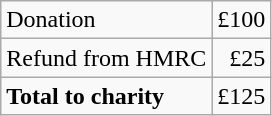<table class="wikitable">
<tr>
<td>Donation</td>
<td style="text-align:right">£100</td>
</tr>
<tr>
<td>Refund from HMRC</td>
<td style="text-align:right">£25</td>
</tr>
<tr>
<td><strong>Total to charity</strong></td>
<td style="text-align:right">£125</td>
</tr>
</table>
